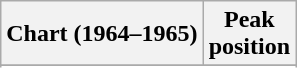<table class="wikitable sortable plainrowheaders" style="text-align:center">
<tr>
<th scope="col">Chart (1964–1965)</th>
<th scope="col">Peak<br>position</th>
</tr>
<tr>
</tr>
<tr>
</tr>
</table>
